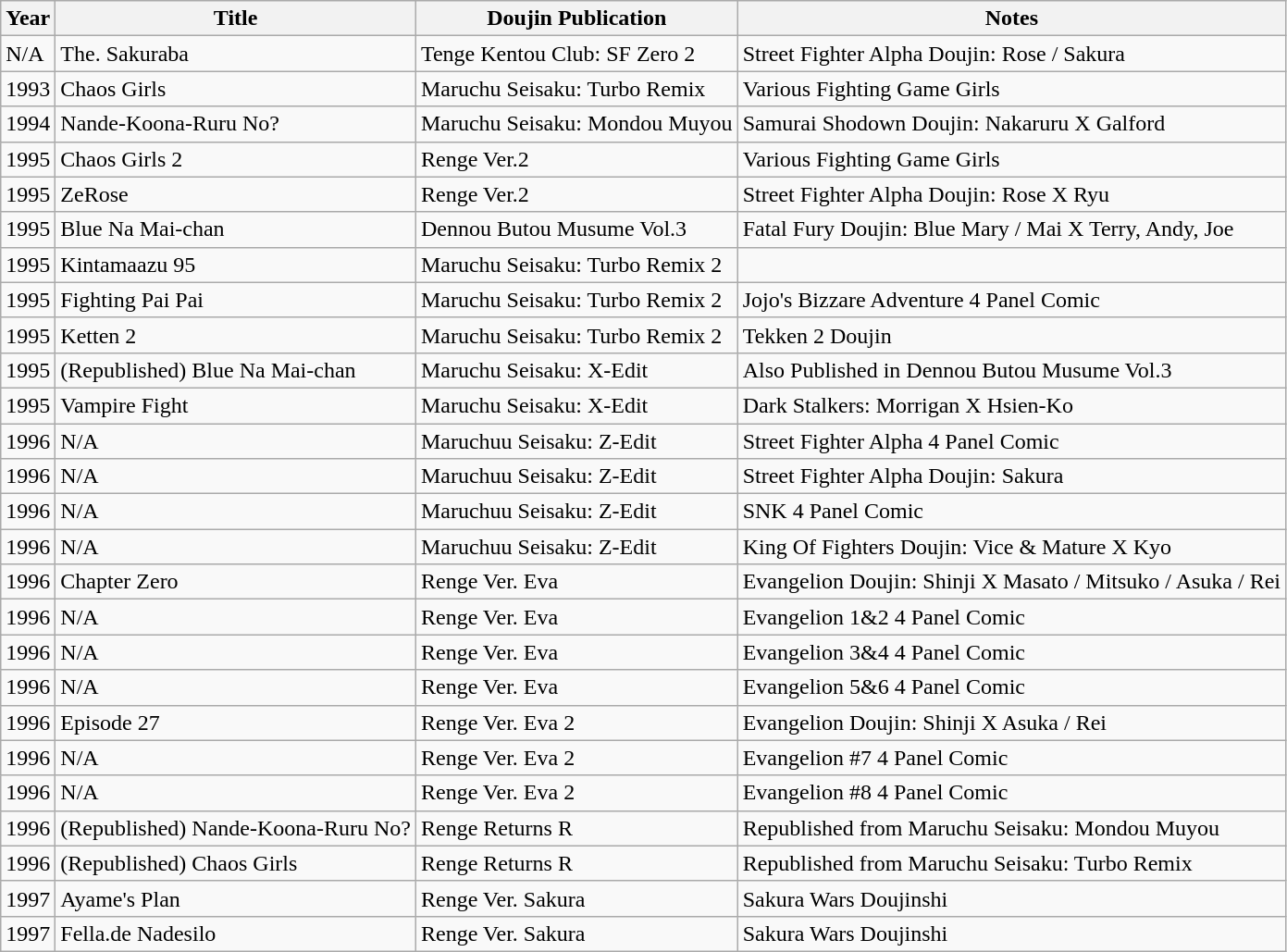<table class="wikitable">
<tr>
<th>Year</th>
<th>Title</th>
<th>Doujin Publication</th>
<th>Notes</th>
</tr>
<tr>
<td>N/A</td>
<td>The. Sakuraba</td>
<td>Tenge Kentou Club: SF Zero 2</td>
<td>Street Fighter Alpha Doujin: Rose / Sakura</td>
</tr>
<tr>
<td>1993</td>
<td>Chaos Girls</td>
<td>Maruchu Seisaku: Turbo Remix</td>
<td>Various Fighting Game Girls</td>
</tr>
<tr>
<td>1994</td>
<td>Nande-Koona-Ruru No?</td>
<td>Maruchu Seisaku: Mondou Muyou</td>
<td>Samurai Shodown Doujin: Nakaruru X Galford</td>
</tr>
<tr>
<td>1995</td>
<td>Chaos Girls 2</td>
<td>Renge Ver.2</td>
<td>Various Fighting Game Girls</td>
</tr>
<tr>
<td>1995</td>
<td>ZeRose</td>
<td>Renge Ver.2</td>
<td>Street Fighter Alpha Doujin: Rose X Ryu</td>
</tr>
<tr>
<td>1995</td>
<td>Blue Na Mai-chan</td>
<td>Dennou Butou Musume Vol.3</td>
<td>Fatal Fury Doujin: Blue Mary / Mai X Terry, Andy, Joe</td>
</tr>
<tr>
<td>1995</td>
<td>Kintamaazu 95</td>
<td>Maruchu Seisaku: Turbo Remix 2</td>
<td></td>
</tr>
<tr>
<td>1995</td>
<td>Fighting Pai Pai</td>
<td>Maruchu Seisaku: Turbo Remix 2</td>
<td>Jojo's Bizzare Adventure 4 Panel Comic</td>
</tr>
<tr>
<td>1995</td>
<td>Ketten 2</td>
<td>Maruchu Seisaku: Turbo Remix 2</td>
<td>Tekken 2 Doujin</td>
</tr>
<tr>
<td>1995</td>
<td>(Republished) Blue Na Mai-chan</td>
<td>Maruchu Seisaku: X-Edit</td>
<td>Also Published in Dennou Butou Musume Vol.3</td>
</tr>
<tr>
<td>1995</td>
<td>Vampire Fight</td>
<td>Maruchu Seisaku: X-Edit</td>
<td>Dark Stalkers: Morrigan X Hsien-Ko</td>
</tr>
<tr>
<td>1996</td>
<td>N/A</td>
<td>Maruchuu Seisaku: Z-Edit</td>
<td>Street Fighter Alpha 4 Panel Comic</td>
</tr>
<tr>
<td>1996</td>
<td>N/A</td>
<td>Maruchuu Seisaku: Z-Edit</td>
<td>Street Fighter Alpha Doujin: Sakura</td>
</tr>
<tr>
<td>1996</td>
<td>N/A</td>
<td>Maruchuu Seisaku: Z-Edit</td>
<td>SNK 4 Panel Comic</td>
</tr>
<tr>
<td>1996</td>
<td>N/A</td>
<td>Maruchuu Seisaku: Z-Edit</td>
<td>King Of Fighters Doujin: Vice & Mature X Kyo</td>
</tr>
<tr>
<td>1996</td>
<td>Chapter Zero</td>
<td>Renge Ver. Eva</td>
<td>Evangelion Doujin: Shinji X Masato / Mitsuko / Asuka / Rei</td>
</tr>
<tr>
<td>1996</td>
<td>N/A</td>
<td>Renge Ver. Eva</td>
<td>Evangelion 1&2 4 Panel Comic</td>
</tr>
<tr>
<td>1996</td>
<td>N/A</td>
<td>Renge Ver. Eva</td>
<td>Evangelion 3&4 4 Panel Comic</td>
</tr>
<tr>
<td>1996</td>
<td>N/A</td>
<td>Renge Ver. Eva</td>
<td>Evangelion 5&6 4 Panel Comic</td>
</tr>
<tr>
<td>1996</td>
<td>Episode 27</td>
<td>Renge Ver. Eva 2</td>
<td>Evangelion Doujin: Shinji X Asuka / Rei</td>
</tr>
<tr>
<td>1996</td>
<td>N/A</td>
<td>Renge Ver. Eva 2</td>
<td>Evangelion #7 4 Panel Comic</td>
</tr>
<tr>
<td>1996</td>
<td>N/A</td>
<td>Renge Ver. Eva 2</td>
<td>Evangelion #8 4 Panel Comic</td>
</tr>
<tr>
<td>1996</td>
<td>(Republished) Nande-Koona-Ruru No?</td>
<td>Renge Returns R</td>
<td>Republished from Maruchu Seisaku: Mondou Muyou</td>
</tr>
<tr>
<td>1996</td>
<td>(Republished) Chaos Girls</td>
<td>Renge Returns R</td>
<td>Republished from Maruchu Seisaku: Turbo Remix</td>
</tr>
<tr>
<td>1997</td>
<td>Ayame's Plan</td>
<td>Renge Ver. Sakura</td>
<td>Sakura Wars Doujinshi</td>
</tr>
<tr>
<td>1997</td>
<td>Fella.de Nadesilo</td>
<td>Renge Ver. Sakura</td>
<td>Sakura Wars Doujinshi</td>
</tr>
</table>
